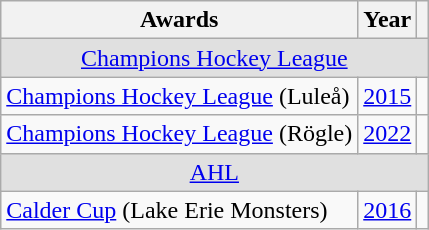<table class="wikitable">
<tr>
<th>Awards</th>
<th>Year</th>
<th></th>
</tr>
<tr ALIGN="center" bgcolor="#e0e0e0">
<td colspan="3"><a href='#'>Champions Hockey League</a></td>
</tr>
<tr>
<td><a href='#'>Champions Hockey League</a> (Luleå)</td>
<td><a href='#'>2015</a></td>
<td></td>
</tr>
<tr>
<td><a href='#'>Champions Hockey League</a> (Rögle)</td>
<td><a href='#'>2022</a></td>
<td></td>
</tr>
<tr ALIGN="center" bgcolor="#e0e0e0">
<td colspan="3"><a href='#'>AHL</a></td>
</tr>
<tr>
<td><a href='#'>Calder Cup</a> (Lake Erie Monsters)</td>
<td><a href='#'>2016</a></td>
<td></td>
</tr>
</table>
